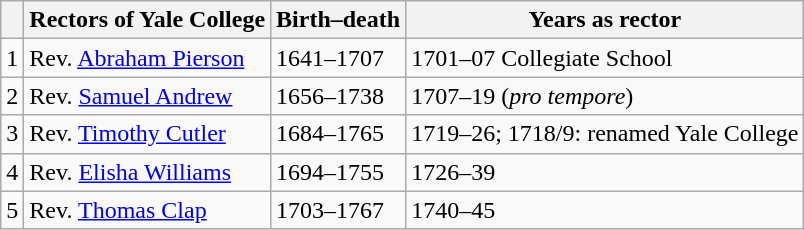<table class="wikitable">
<tr>
<th></th>
<th>Rectors of Yale College</th>
<th>Birth–death</th>
<th>Years as rector</th>
</tr>
<tr>
<td>1</td>
<td>Rev. <a href='#'>Abraham Pierson</a></td>
<td>1641–1707</td>
<td>1701–07 Collegiate School</td>
</tr>
<tr>
<td>2</td>
<td>Rev. <a href='#'>Samuel Andrew</a></td>
<td>1656–1738</td>
<td>1707–19 (<em>pro tempore</em>)</td>
</tr>
<tr>
<td>3</td>
<td>Rev. <a href='#'>Timothy Cutler</a></td>
<td>1684–1765</td>
<td>1719–26; 1718/9: renamed Yale College</td>
</tr>
<tr>
<td>4</td>
<td>Rev. <a href='#'>Elisha Williams</a></td>
<td>1694–1755</td>
<td>1726–39</td>
</tr>
<tr>
<td>5</td>
<td>Rev. <a href='#'>Thomas Clap</a></td>
<td>1703–1767</td>
<td>1740–45</td>
</tr>
</table>
